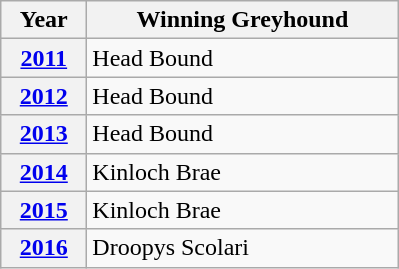<table class="wikitable">
<tr>
<th width=50>Year</th>
<th width=200>Winning Greyhound</th>
</tr>
<tr>
<th><a href='#'>2011</a></th>
<td>Head Bound</td>
</tr>
<tr>
<th><a href='#'>2012</a></th>
<td>Head Bound</td>
</tr>
<tr>
<th><a href='#'>2013</a></th>
<td>Head Bound</td>
</tr>
<tr>
<th><a href='#'>2014</a></th>
<td>Kinloch Brae</td>
</tr>
<tr>
<th><a href='#'>2015</a></th>
<td>Kinloch Brae</td>
</tr>
<tr>
<th><a href='#'>2016</a></th>
<td>Droopys Scolari</td>
</tr>
</table>
